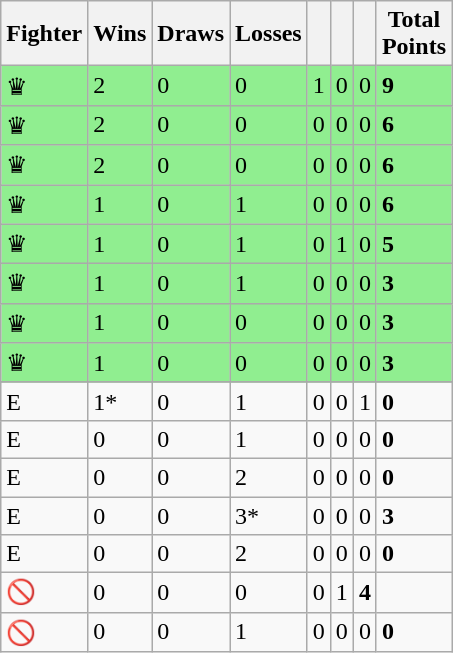<table class="wikitable sortable">
<tr>
<th>Fighter</th>
<th>Wins</th>
<th>Draws</th>
<th>Losses</th>
<th></th>
<th></th>
<th></th>
<th>Total<br> Points</th>
</tr>
<tr style="background:#90EE90;">
<td>♛  </td>
<td>2</td>
<td>0</td>
<td>0</td>
<td>1</td>
<td>0</td>
<td>0</td>
<td><strong>9</strong></td>
</tr>
<tr style="background:#90EE90;">
<td>♛   </td>
<td>2</td>
<td>0</td>
<td>0</td>
<td>0</td>
<td>0</td>
<td>0</td>
<td><strong>6</strong></td>
</tr>
<tr style="background:#90EE90;">
<td>♛   </td>
<td>2</td>
<td>0</td>
<td>0</td>
<td>0</td>
<td>0</td>
<td>0</td>
<td><strong>6</strong></td>
</tr>
<tr style="background:#90EE90;">
<td>♛  </td>
<td>1</td>
<td>0</td>
<td>1</td>
<td>0</td>
<td>0</td>
<td>0</td>
<td><strong>6</strong></td>
</tr>
<tr style="background:#90EE90;">
<td>♛   </td>
<td>1</td>
<td>0</td>
<td>1</td>
<td>0</td>
<td>1</td>
<td>0</td>
<td><strong>5</strong></td>
</tr>
<tr style="background:#90EE90;">
<td>♛  </td>
<td>1</td>
<td>0</td>
<td>1</td>
<td>0</td>
<td>0</td>
<td>0</td>
<td><strong>3</strong></td>
</tr>
<tr style="background:#90EE90;">
<td>♛   </td>
<td>1</td>
<td>0</td>
<td>0</td>
<td>0</td>
<td>0</td>
<td>0</td>
<td><strong>3</strong></td>
</tr>
<tr style="background:#90EE90;">
<td>♛   </td>
<td>1</td>
<td>0</td>
<td>0</td>
<td>0</td>
<td>0</td>
<td>0</td>
<td><strong>3</strong></td>
</tr>
<tr>
</tr>
<tr>
<td>E  </td>
<td>1*</td>
<td>0</td>
<td>1</td>
<td>0</td>
<td>0</td>
<td>1</td>
<td><strong>0</strong></td>
</tr>
<tr>
<td>E   </td>
<td>0</td>
<td>0</td>
<td>1</td>
<td>0</td>
<td>0</td>
<td>0</td>
<td><strong>0</strong></td>
</tr>
<tr>
<td>E   </td>
<td>0</td>
<td>0</td>
<td>2</td>
<td>0</td>
<td>0</td>
<td>0</td>
<td><strong>0</strong></td>
</tr>
<tr>
<td>E  </td>
<td>0</td>
<td>0</td>
<td>3*</td>
<td>0</td>
<td>0</td>
<td>0</td>
<td><strong>3</strong></td>
</tr>
<tr>
<td>E  </td>
<td>0</td>
<td>0</td>
<td>2</td>
<td>0</td>
<td>0</td>
<td>0</td>
<td><strong>0</strong></td>
</tr>
<tr>
<td>🚫</td>
<td>0</td>
<td>0</td>
<td>0</td>
<td>0</td>
<td>1</td>
<td><strong>4</strong></td>
</tr>
<tr>
<td>🚫  </td>
<td>0</td>
<td>0</td>
<td>1</td>
<td>0</td>
<td>0</td>
<td>0</td>
<td><strong>0</strong></td>
</tr>
</table>
